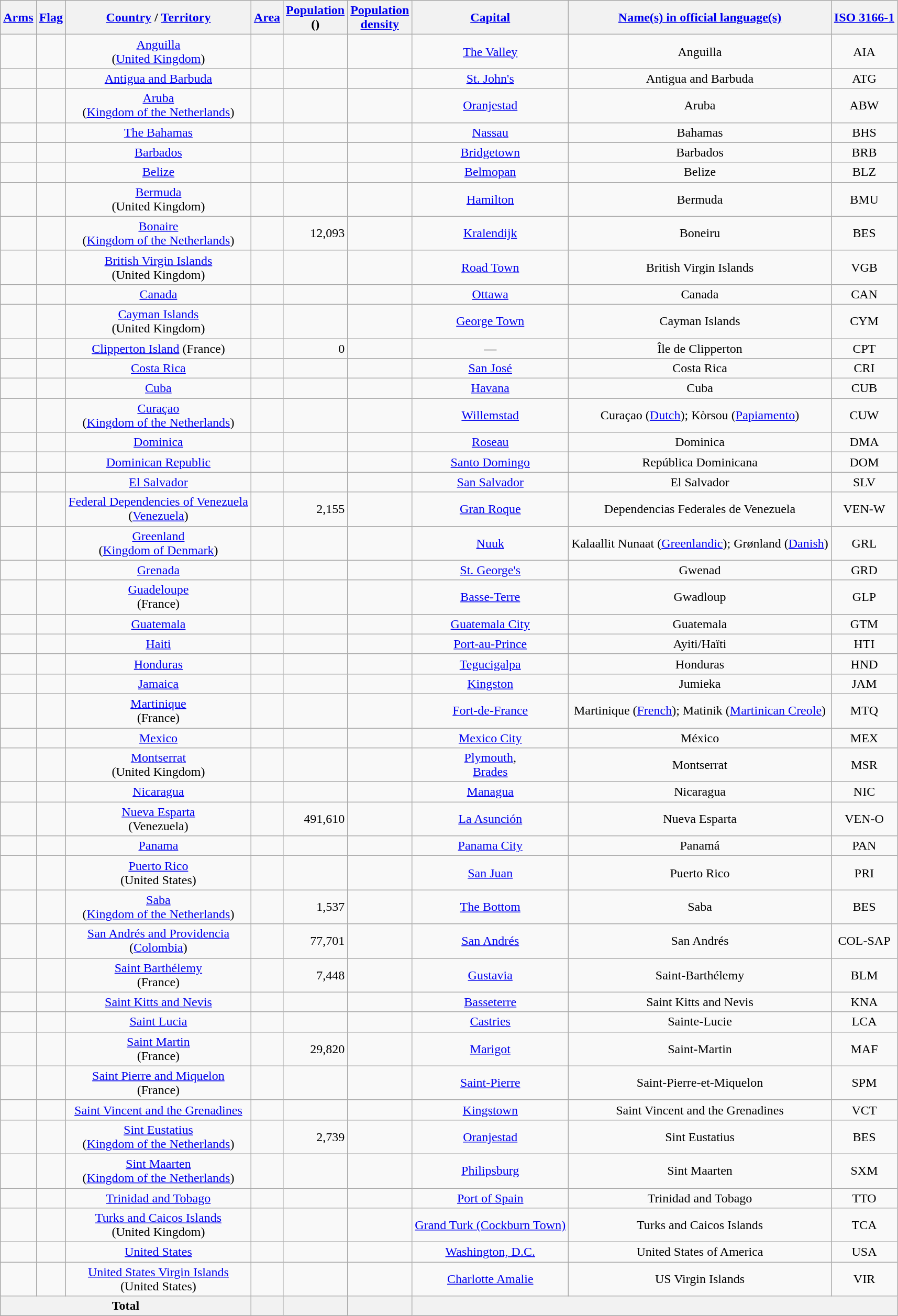<table class="wikitable sortable" style="float:center; text-align:center; white-space:nowrap">
<tr>
<th class="unsortable"><a href='#'>Arms</a></th>
<th class="unsortable" style="width:20px"><a href='#'>Flag</a></th>
<th><a href='#'>Country</a> / <a href='#'>Territory</a></th>
<th><a href='#'>Area</a></th>
<th><a href='#'>Population</a><br>()</th>
<th><a href='#'>Population<br> density</a></th>
<th><a href='#'>Capital</a></th>
<th><a href='#'>Name(s) in official language(s)</a></th>
<th><a href='#'>ISO 3166-1</a></th>
</tr>
<tr>
<td></td>
<td></td>
<td><a href='#'>Anguilla</a><br>(<a href='#'>United Kingdom</a>)</td>
<td style="text-align:right;"></td>
<td style="text-align:right;"></td>
<td style="text-align:right;"></td>
<td><a href='#'>The Valley</a></td>
<td>Anguilla</td>
<td>AIA</td>
</tr>
<tr>
<td></td>
<td></td>
<td><a href='#'>Antigua and Barbuda</a></td>
<td style="text-align:right;"></td>
<td style="text-align:right;"></td>
<td style="text-align:right;"></td>
<td><a href='#'>St. John's</a></td>
<td>Antigua and Barbuda</td>
<td>ATG</td>
</tr>
<tr>
<td></td>
<td></td>
<td><a href='#'>Aruba</a><br>(<a href='#'>Kingdom of the Netherlands</a>)</td>
<td style="text-align:right;"></td>
<td style="text-align:right;"></td>
<td style="text-align:right;"></td>
<td><a href='#'>Oranjestad</a></td>
<td>Aruba</td>
<td>ABW</td>
</tr>
<tr>
<td></td>
<td></td>
<td><a href='#'>The Bahamas</a></td>
<td style="text-align:right;"></td>
<td style="text-align:right;"></td>
<td style="text-align:right;"></td>
<td><a href='#'>Nassau</a></td>
<td>Bahamas</td>
<td>BHS</td>
</tr>
<tr>
<td></td>
<td></td>
<td><a href='#'>Barbados</a></td>
<td style="text-align:right;"></td>
<td style="text-align:right;"></td>
<td style="text-align:right;"></td>
<td><a href='#'>Bridgetown</a></td>
<td>Barbados</td>
<td>BRB</td>
</tr>
<tr>
<td></td>
<td></td>
<td><a href='#'>Belize</a></td>
<td style="text-align:right;"></td>
<td style="text-align:right;"></td>
<td style="text-align:right;"></td>
<td><a href='#'>Belmopan</a></td>
<td>Belize</td>
<td>BLZ</td>
</tr>
<tr>
<td></td>
<td></td>
<td><a href='#'>Bermuda</a><br>(United Kingdom)</td>
<td style="text-align:right;"></td>
<td style="text-align:right;"></td>
<td style="text-align:right;"></td>
<td><a href='#'>Hamilton</a></td>
<td>Bermuda</td>
<td>BMU</td>
</tr>
<tr>
<td></td>
<td></td>
<td><a href='#'>Bonaire</a><br>(<a href='#'>Kingdom of the Netherlands</a>)</td>
<td style="text-align:right;"></td>
<td style="text-align:right;">12,093</td>
<td style="text-align:right;"></td>
<td><a href='#'>Kralendijk</a></td>
<td>Boneiru</td>
<td>BES</td>
</tr>
<tr>
<td></td>
<td></td>
<td><a href='#'>British Virgin Islands</a><br>(United Kingdom)</td>
<td style="text-align:right;"></td>
<td style="text-align:right;"></td>
<td style="text-align:right;"></td>
<td><a href='#'>Road Town</a></td>
<td>British Virgin Islands</td>
<td>VGB</td>
</tr>
<tr>
<td></td>
<td></td>
<td><a href='#'>Canada</a></td>
<td style="text-align:right;"></td>
<td style="text-align:right;"></td>
<td style="text-align:right;"></td>
<td><a href='#'>Ottawa</a></td>
<td>Canada</td>
<td>CAN</td>
</tr>
<tr>
<td></td>
<td></td>
<td><a href='#'>Cayman Islands</a><br>(United Kingdom)</td>
<td style="text-align:right;"></td>
<td style="text-align:right;"></td>
<td style="text-align:right;"></td>
<td><a href='#'>George Town</a></td>
<td>Cayman Islands</td>
<td>CYM</td>
</tr>
<tr>
<td></td>
<td></td>
<td><a href='#'>Clipperton Island</a> (France)</td>
<td style="text-align:right;"></td>
<td style="text-align:right;">0</td>
<td style="text-align:right;"></td>
<td>—</td>
<td>Île de Clipperton</td>
<td>CPT</td>
</tr>
<tr>
<td></td>
<td></td>
<td><a href='#'>Costa Rica</a></td>
<td style="text-align:right;"></td>
<td style="text-align:right;"></td>
<td style="text-align:right;"></td>
<td><a href='#'>San José</a></td>
<td>Costa Rica</td>
<td>CRI</td>
</tr>
<tr>
<td></td>
<td></td>
<td><a href='#'>Cuba</a></td>
<td style="text-align:right;"></td>
<td style="text-align:right;"></td>
<td style="text-align:right;"></td>
<td><a href='#'>Havana</a></td>
<td>Cuba</td>
<td>CUB</td>
</tr>
<tr>
<td></td>
<td></td>
<td><a href='#'>Curaçao</a><br>(<a href='#'>Kingdom of the Netherlands</a>)</td>
<td style="text-align:right;"></td>
<td style="text-align:right;"></td>
<td style="text-align:right;"></td>
<td><a href='#'>Willemstad</a></td>
<td>Curaçao (<a href='#'>Dutch</a>); Kòrsou (<a href='#'>Papiamento</a>)</td>
<td>CUW</td>
</tr>
<tr>
<td></td>
<td></td>
<td><a href='#'>Dominica</a></td>
<td style="text-align:right;"></td>
<td style="text-align:right;"></td>
<td style="text-align:right;"></td>
<td><a href='#'>Roseau</a></td>
<td>Dominica</td>
<td>DMA</td>
</tr>
<tr>
<td></td>
<td></td>
<td><a href='#'>Dominican Republic</a></td>
<td style="text-align:right;"></td>
<td style="text-align:right;"></td>
<td style="text-align:right;"></td>
<td><a href='#'>Santo Domingo</a></td>
<td>República Dominicana</td>
<td>DOM</td>
</tr>
<tr>
<td></td>
<td></td>
<td><a href='#'>El Salvador</a></td>
<td style="text-align:right;"></td>
<td style="text-align:right;"></td>
<td style="text-align:right;"></td>
<td><a href='#'>San Salvador</a></td>
<td>El Salvador</td>
<td>SLV</td>
</tr>
<tr>
<td></td>
<td></td>
<td><a href='#'>Federal Dependencies of Venezuela</a><br>(<a href='#'>Venezuela</a>)</td>
<td style="text-align:right;"></td>
<td style="text-align:right;">2,155</td>
<td style="text-align:right;"></td>
<td><a href='#'>Gran Roque</a></td>
<td>Dependencias Federales de Venezuela</td>
<td>VEN-W</td>
</tr>
<tr>
<td></td>
<td></td>
<td><a href='#'>Greenland</a><br>(<a href='#'>Kingdom of Denmark</a>)</td>
<td style="text-align:right;"></td>
<td style="text-align:right;"></td>
<td style="text-align:right;"></td>
<td><a href='#'>Nuuk</a></td>
<td>Kalaallit Nunaat (<a href='#'>Greenlandic</a>); Grønland (<a href='#'>Danish</a>)</td>
<td>GRL</td>
</tr>
<tr>
<td></td>
<td></td>
<td><a href='#'>Grenada</a></td>
<td style="text-align:right;"></td>
<td style="text-align:right;"></td>
<td style="text-align:right;"></td>
<td><a href='#'>St. George's</a></td>
<td>Gwenad</td>
<td>GRD</td>
</tr>
<tr>
<td></td>
<td></td>
<td><a href='#'>Guadeloupe</a><br>(France)</td>
<td style="text-align:right;"></td>
<td style="text-align:right;"></td>
<td style="text-align:right;"></td>
<td><a href='#'>Basse-Terre</a></td>
<td>Gwadloup</td>
<td>GLP</td>
</tr>
<tr>
<td></td>
<td></td>
<td><a href='#'>Guatemala</a></td>
<td style="text-align:right;"></td>
<td style="text-align:right;"></td>
<td style="text-align:right;"></td>
<td><a href='#'>Guatemala City</a></td>
<td>Guatemala</td>
<td>GTM</td>
</tr>
<tr>
<td></td>
<td></td>
<td><a href='#'>Haiti</a></td>
<td style="text-align:right;"></td>
<td style="text-align:right;"></td>
<td style="text-align:right;"></td>
<td><a href='#'>Port-au-Prince</a></td>
<td>Ayiti/Haïti</td>
<td>HTI</td>
</tr>
<tr>
<td></td>
<td></td>
<td><a href='#'>Honduras</a></td>
<td style="text-align:right;"></td>
<td style="text-align:right;"></td>
<td style="text-align:right;"></td>
<td><a href='#'>Tegucigalpa</a></td>
<td>Honduras</td>
<td>HND</td>
</tr>
<tr>
<td></td>
<td></td>
<td><a href='#'>Jamaica</a></td>
<td style="text-align:right;"></td>
<td style="text-align:right;"></td>
<td style="text-align:right;"></td>
<td><a href='#'>Kingston</a></td>
<td>Jumieka</td>
<td>JAM</td>
</tr>
<tr>
<td></td>
<td></td>
<td><a href='#'>Martinique</a><br>(France)</td>
<td style="text-align:right;"></td>
<td style="text-align:right;"></td>
<td style="text-align:right;"></td>
<td><a href='#'>Fort-de-France</a></td>
<td>Martinique (<a href='#'>French</a>); Matinik (<a href='#'>Martinican Creole</a>)</td>
<td>MTQ</td>
</tr>
<tr>
<td></td>
<td></td>
<td><a href='#'>Mexico</a></td>
<td style="text-align:right;"></td>
<td style="text-align:right;"></td>
<td style="text-align:right;"></td>
<td><a href='#'>Mexico City</a></td>
<td>México</td>
<td>MEX</td>
</tr>
<tr>
<td></td>
<td></td>
<td><a href='#'>Montserrat</a><br>(United Kingdom)</td>
<td style="text-align:right;"></td>
<td style="text-align:right;"></td>
<td style="text-align:right;"></td>
<td><a href='#'>Plymouth</a>,<br><a href='#'>Brades</a></td>
<td>Montserrat</td>
<td>MSR</td>
</tr>
<tr>
<td></td>
<td></td>
<td><a href='#'>Nicaragua</a></td>
<td style="text-align:right;"></td>
<td style="text-align:right;"></td>
<td style="text-align:right;"></td>
<td><a href='#'>Managua</a></td>
<td>Nicaragua</td>
<td>NIC</td>
</tr>
<tr>
<td></td>
<td></td>
<td><a href='#'>Nueva Esparta</a><br>(Venezuela)</td>
<td style="text-align:right;"></td>
<td style="text-align:right;">491,610</td>
<td style="text-align:right;"></td>
<td><a href='#'>La Asunción</a></td>
<td>Nueva Esparta</td>
<td>VEN-O</td>
</tr>
<tr>
<td></td>
<td></td>
<td><a href='#'>Panama</a></td>
<td style="text-align:right;"></td>
<td style="text-align:right;"></td>
<td style="text-align:right;"></td>
<td><a href='#'>Panama City</a></td>
<td>Panamá</td>
<td>PAN</td>
</tr>
<tr>
<td></td>
<td></td>
<td><a href='#'>Puerto Rico</a><br>(United States)</td>
<td style="text-align:right;"></td>
<td style="text-align:right;"></td>
<td style="text-align:right;"></td>
<td><a href='#'>San Juan</a></td>
<td>Puerto Rico</td>
<td>PRI</td>
</tr>
<tr>
<td></td>
<td></td>
<td><a href='#'>Saba</a><br>(<a href='#'>Kingdom of the Netherlands</a>)</td>
<td style="text-align:right;"></td>
<td style="text-align:right;">1,537</td>
<td style="text-align:right;"></td>
<td><a href='#'>The Bottom</a></td>
<td>Saba</td>
<td>BES</td>
</tr>
<tr>
<td></td>
<td></td>
<td><a href='#'>San Andrés and Providencia</a><br>(<a href='#'>Colombia</a>)</td>
<td style="text-align:right;"></td>
<td style="text-align:right;">77,701</td>
<td style="text-align:right;"></td>
<td><a href='#'>San Andrés</a></td>
<td>San Andrés</td>
<td>COL-SAP</td>
</tr>
<tr>
<td></td>
<td></td>
<td><a href='#'>Saint Barthélemy</a><br>(France)</td>
<td style="text-align:right;"></td>
<td style="text-align:right;">7,448</td>
<td style="text-align:right;"></td>
<td><a href='#'>Gustavia</a></td>
<td>Saint-Barthélemy</td>
<td>BLM</td>
</tr>
<tr>
<td></td>
<td></td>
<td><a href='#'>Saint Kitts and Nevis</a></td>
<td style="text-align:right;"></td>
<td style="text-align:right;"></td>
<td style="text-align:right;"></td>
<td><a href='#'>Basseterre</a></td>
<td>Saint Kitts and Nevis</td>
<td>KNA</td>
</tr>
<tr>
<td></td>
<td></td>
<td><a href='#'>Saint Lucia</a></td>
<td style="text-align:right;"></td>
<td style="text-align:right;"></td>
<td style="text-align:right;"></td>
<td><a href='#'>Castries</a></td>
<td>Sainte-Lucie</td>
<td>LCA</td>
</tr>
<tr>
<td></td>
<td></td>
<td><a href='#'>Saint Martin</a><br>(France)</td>
<td style="text-align:right;"></td>
<td style="text-align:right;">29,820</td>
<td style="text-align:right;"></td>
<td><a href='#'>Marigot</a></td>
<td>Saint-Martin</td>
<td>MAF</td>
</tr>
<tr>
<td></td>
<td></td>
<td><a href='#'>Saint Pierre and Miquelon</a><br>(France)</td>
<td style="text-align:right;"></td>
<td style="text-align:right;"></td>
<td style="text-align:right;"></td>
<td><a href='#'>Saint-Pierre</a></td>
<td>Saint-Pierre-et-Miquelon</td>
<td>SPM</td>
</tr>
<tr>
<td></td>
<td></td>
<td><a href='#'>Saint Vincent and the Grenadines</a></td>
<td style="text-align:right;"></td>
<td style="text-align:right;"></td>
<td style="text-align:right;"></td>
<td><a href='#'>Kingstown</a></td>
<td>Saint Vincent and the Grenadines</td>
<td>VCT</td>
</tr>
<tr>
<td></td>
<td></td>
<td><a href='#'>Sint Eustatius</a><br>(<a href='#'>Kingdom of the Netherlands</a>)</td>
<td style="text-align:right;"></td>
<td style="text-align:right;">2,739</td>
<td style="text-align:right;"></td>
<td><a href='#'>Oranjestad</a></td>
<td>Sint Eustatius</td>
<td>BES</td>
</tr>
<tr>
<td></td>
<td></td>
<td><a href='#'>Sint Maarten</a><br>(<a href='#'>Kingdom of the Netherlands</a>)</td>
<td style="text-align:right;"></td>
<td style="text-align:right;"></td>
<td style="text-align:right;"></td>
<td><a href='#'>Philipsburg</a></td>
<td>Sint Maarten</td>
<td>SXM</td>
</tr>
<tr>
<td></td>
<td></td>
<td><a href='#'>Trinidad and Tobago</a></td>
<td style="text-align:right;"></td>
<td style="text-align:right;"></td>
<td style="text-align:right;"></td>
<td><a href='#'>Port of Spain</a></td>
<td>Trinidad and Tobago</td>
<td>TTO</td>
</tr>
<tr>
<td></td>
<td></td>
<td><a href='#'>Turks and Caicos Islands</a><br>(United Kingdom)</td>
<td style="text-align:right;"></td>
<td style="text-align:right;"></td>
<td style="text-align:right;"></td>
<td><a href='#'>Grand Turk (Cockburn Town)</a></td>
<td>Turks and Caicos Islands</td>
<td>TCA</td>
</tr>
<tr>
<td></td>
<td></td>
<td><a href='#'>United States</a></td>
<td style="text-align:right;"></td>
<td style="text-align:right;"></td>
<td style="text-align:right;"></td>
<td><a href='#'>Washington, D.C.</a></td>
<td>United States of America</td>
<td>USA</td>
</tr>
<tr>
<td></td>
<td></td>
<td><a href='#'>United States Virgin Islands</a><br>(United States)</td>
<td style="text-align:right;"></td>
<td style="text-align:right;"></td>
<td style="text-align:right;"></td>
<td><a href='#'>Charlotte Amalie</a></td>
<td>US Virgin Islands</td>
<td>VIR</td>
</tr>
<tr class="sortbottom">
<th colspan="3">Total</th>
<th style="text-align:left;"></th>
<th style="text-align:left;"></th>
<th style="text-align:left;"></th>
<th colspan="3"></th>
</tr>
</table>
